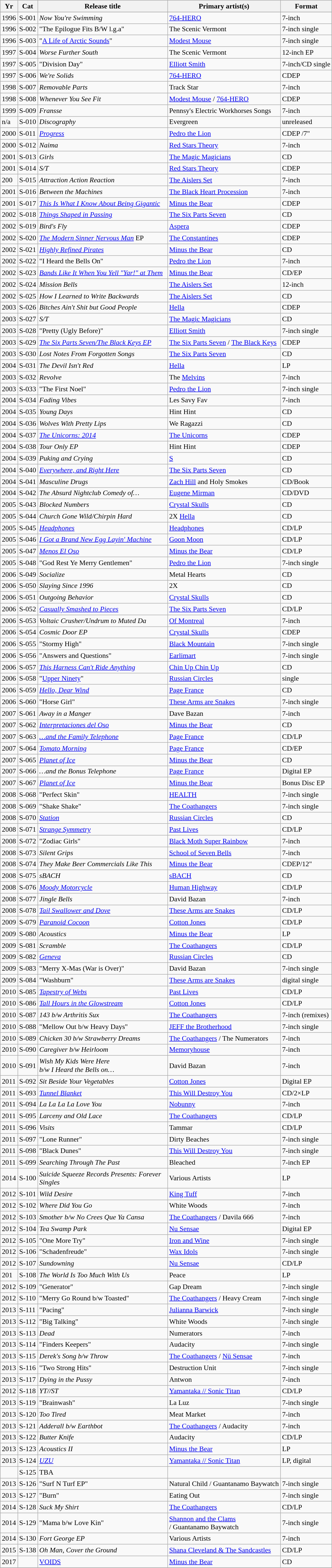<table class="wikitable sortable" style="text-align:left;font-size:90%;">
<tr>
<th>Yr</th>
<th>Cat</th>
<th scope="col" rowspan="1" style="width:18em;">Release title</th>
<th scope="col" rowspan="1">Primary artist(s)</th>
<th scope="col" rowspan="1">Format</th>
</tr>
<tr>
</tr>
<tr>
<td>1996</td>
<td>S-001</td>
<td><em>Now You're Swimming</em></td>
<td><a href='#'>764-HERO</a></td>
<td>7-inch</td>
</tr>
<tr>
<td>1996</td>
<td>S-002</td>
<td>"The Epilogue Fits B/W l.g.a"</td>
<td>The Scenic Vermont</td>
<td>7-inch single</td>
</tr>
<tr>
<td>1996</td>
<td>S-003</td>
<td>"<a href='#'>A Life of Arctic Sounds</a>"</td>
<td><a href='#'>Modest Mouse</a></td>
<td>7-inch single</td>
</tr>
<tr>
<td>1997</td>
<td>S-004</td>
<td><em>Worse Further South</em></td>
<td>The Scenic Vermont</td>
<td>12-inch EP</td>
</tr>
<tr>
<td>1997</td>
<td>S-005</td>
<td>"Division Day"</td>
<td><a href='#'>Elliott Smith</a></td>
<td>7-inch/CD single</td>
</tr>
<tr>
<td>1997</td>
<td>S-006</td>
<td><em>We're Solids</em></td>
<td><a href='#'>764-HERO</a></td>
<td>CDEP</td>
</tr>
<tr>
<td>1998</td>
<td>S-007</td>
<td><em>Removable Parts</em></td>
<td>Track Star</td>
<td>7-inch</td>
</tr>
<tr>
<td>1998</td>
<td>S-008</td>
<td><em>Whenever You See Fit</em></td>
<td><a href='#'>Modest Mouse</a> / <a href='#'>764-HERO</a></td>
<td>CDEP</td>
</tr>
<tr>
<td>1999</td>
<td>S-009</td>
<td><em>Fransse</em></td>
<td>Pennsy's Electric Workhorses Songs</td>
<td>7-inch</td>
</tr>
<tr>
<td>n/a</td>
<td>S-010</td>
<td><em>Discography</em></td>
<td>Evergreen</td>
<td>unreleased</td>
</tr>
<tr>
<td>2000</td>
<td>S-011</td>
<td><em><a href='#'>Progress</a></em></td>
<td><a href='#'>Pedro the Lion</a></td>
<td>CDEP /7"</td>
</tr>
<tr>
<td>2000</td>
<td>S-012</td>
<td><em>Naima</em></td>
<td><a href='#'>Red Stars Theory</a></td>
<td>7-inch</td>
</tr>
<tr>
<td>2001</td>
<td>S-013</td>
<td><em>Girls</em></td>
<td><a href='#'>The Magic Magicians</a></td>
<td>CD</td>
</tr>
<tr>
<td>2001</td>
<td>S-014</td>
<td><em>S/T</em></td>
<td><a href='#'>Red Stars Theory</a></td>
<td>CDEP</td>
</tr>
<tr>
<td>200</td>
<td>S-015</td>
<td><em>Attraction Action Reaction</em></td>
<td><a href='#'>The Aislers Set</a></td>
<td>7-inch</td>
</tr>
<tr>
<td>2001</td>
<td>S-016</td>
<td><em>Between the Machines</em></td>
<td><a href='#'>The Black Heart Procession</a></td>
<td>7-inch</td>
</tr>
<tr>
<td>2001</td>
<td>S-017</td>
<td><em><a href='#'>This Is What I Know About Being Gigantic</a></em></td>
<td><a href='#'>Minus the Bear</a></td>
<td>CDEP</td>
</tr>
<tr>
<td>2002</td>
<td>S-018</td>
<td><em><a href='#'>Things Shaped in Passing</a></em></td>
<td><a href='#'>The Six Parts Seven</a></td>
<td>CD</td>
</tr>
<tr>
<td>2002</td>
<td>S-019</td>
<td><em>Bird's Fly</em></td>
<td><a href='#'>Aspera</a></td>
<td>CDEP</td>
</tr>
<tr>
<td>2002</td>
<td>S-020</td>
<td><em><a href='#'>The Modern Sinner Nervous Man</a></em> EP</td>
<td><a href='#'>The Constantines</a></td>
<td>CDEP</td>
</tr>
<tr>
<td>2002</td>
<td>S-021</td>
<td><em><a href='#'>Highly Refined Pirates</a></em></td>
<td><a href='#'>Minus the Bear</a></td>
<td>CD</td>
</tr>
<tr>
<td>2002</td>
<td>S-022</td>
<td>"I Heard the Bells On"</td>
<td><a href='#'>Pedro the Lion</a></td>
<td>7-inch</td>
</tr>
<tr>
<td>2002</td>
<td>S-023</td>
<td><em><a href='#'>Bands Like It When You Yell "Yar!" at Them</a></em></td>
<td><a href='#'>Minus the Bear</a></td>
<td>CD/EP</td>
</tr>
<tr>
<td>2002</td>
<td>S-024</td>
<td><em>Mission Bells</em></td>
<td><a href='#'>The Aislers Set</a></td>
<td>12-inch</td>
</tr>
<tr>
<td>2002</td>
<td>S-025</td>
<td><em>How I Learned to Write Backwards</em></td>
<td><a href='#'>The Aislers Set</a></td>
<td>CD</td>
</tr>
<tr>
<td>2003</td>
<td>S-026</td>
<td><em>Bitches Ain't Shit but Good People</em></td>
<td><a href='#'>Hella</a></td>
<td>CDEP</td>
</tr>
<tr>
<td>2003</td>
<td>S-027</td>
<td><em>S/T</em></td>
<td><a href='#'>The Magic Magicians</a></td>
<td>CD</td>
</tr>
<tr>
<td>2003</td>
<td>S-028</td>
<td>"Pretty (Ugly Before)"</td>
<td><a href='#'>Elliott Smith</a></td>
<td>7-inch single</td>
</tr>
<tr>
<td>2003</td>
<td>S-029</td>
<td><em><a href='#'>The Six Parts Seven/The Black Keys EP</a></em></td>
<td><a href='#'>The Six Parts Seven</a> / <a href='#'>The Black Keys</a></td>
<td>CDEP</td>
</tr>
<tr>
<td>2003</td>
<td>S-030</td>
<td><em>Lost Notes From Forgotten Songs</em></td>
<td><a href='#'>The Six Parts Seven</a></td>
<td>CD</td>
</tr>
<tr>
<td>2004</td>
<td>S-031</td>
<td><em>The Devil Isn't Red</em></td>
<td><a href='#'>Hella</a></td>
<td>LP</td>
</tr>
<tr>
<td>2003</td>
<td>S-032</td>
<td><em>Revolve</em></td>
<td>The <a href='#'>Melvins</a></td>
<td>7-inch</td>
</tr>
<tr>
<td>2003</td>
<td>S-033</td>
<td>"The First Noel"</td>
<td><a href='#'>Pedro the Lion</a></td>
<td>7-inch single</td>
</tr>
<tr>
<td>2004</td>
<td>S-034</td>
<td><em>Fading Vibes</em></td>
<td>Les Savy Fav</td>
<td>7-inch</td>
</tr>
<tr>
<td>2004</td>
<td>S-035</td>
<td><em>Young Days</em></td>
<td>Hint Hint</td>
<td>CD</td>
</tr>
<tr>
<td>2004</td>
<td>S-036</td>
<td><em>Wolves With Pretty Lips</em></td>
<td>We Ragazzi</td>
<td>CD</td>
</tr>
<tr>
<td>2004</td>
<td>S-037</td>
<td><em><a href='#'>The Unicorns: 2014</a></em></td>
<td><a href='#'>The Unicorns</a></td>
<td>CDEP</td>
</tr>
<tr>
<td>2004</td>
<td>S-038</td>
<td><em>Tour Only EP</em></td>
<td>Hint Hint</td>
<td>CDEP</td>
</tr>
<tr>
<td>2004</td>
<td>S-039</td>
<td><em>Puking and Crying</em></td>
<td><a href='#'>S</a></td>
<td>CD</td>
</tr>
<tr>
<td>2004</td>
<td>S-040</td>
<td><em><a href='#'>Everywhere, and Right Here</a></em></td>
<td><a href='#'>The Six Parts Seven</a></td>
<td>CD</td>
</tr>
<tr>
<td>2004</td>
<td>S-041</td>
<td><em>Masculine Drugs</em></td>
<td><a href='#'>Zach Hill</a> and Holy Smokes</td>
<td>CD/Book</td>
</tr>
<tr>
<td>2004</td>
<td>S-042</td>
<td><em>The Absurd Nightclub Comedy of…</em></td>
<td><a href='#'>Eugene Mirman</a></td>
<td>CD/DVD</td>
</tr>
<tr>
<td>2005</td>
<td>S-043</td>
<td><em>Blocked Numbers</em></td>
<td><a href='#'>Crystal Skulls</a></td>
<td>CD</td>
</tr>
<tr>
<td>2005</td>
<td>S-044</td>
<td><em>Church Gone Wild/Chirpin Hard</em></td>
<td>2X <a href='#'>Hella</a></td>
<td>CD</td>
</tr>
<tr>
<td>2005</td>
<td>S-045</td>
<td><em><a href='#'>Headphones</a></em></td>
<td><a href='#'>Headphones</a></td>
<td>CD/LP</td>
</tr>
<tr>
<td>2005</td>
<td>S-046</td>
<td><em><a href='#'>I Got a Brand New Egg Layin' Machine</a></em></td>
<td><a href='#'>Goon Moon</a></td>
<td>CD/LP</td>
</tr>
<tr>
<td>2005</td>
<td>S-047</td>
<td><em><a href='#'>Menos El Oso</a></em></td>
<td><a href='#'>Minus the Bear</a></td>
<td>CD/LP</td>
</tr>
<tr>
<td>2005</td>
<td>S-048</td>
<td>"God Rest Ye Merry Gentlemen"</td>
<td><a href='#'>Pedro the Lion</a></td>
<td>7-inch single</td>
</tr>
<tr>
<td>2006</td>
<td>S-049</td>
<td><em>Socialize</em></td>
<td>Metal Hearts</td>
<td>CD</td>
</tr>
<tr>
<td>2006</td>
<td>S-050</td>
<td><em>Slaying Since 1996</em></td>
<td>2X</td>
<td>CD</td>
</tr>
<tr>
<td>2006</td>
<td>S-051</td>
<td><em>Outgoing Behavior</em></td>
<td><a href='#'>Crystal Skulls</a></td>
<td>CD</td>
</tr>
<tr>
<td>2006</td>
<td>S-052</td>
<td><em><a href='#'>Casually Smashed to Pieces</a></em></td>
<td><a href='#'>The Six Parts Seven</a></td>
<td>CD/LP</td>
</tr>
<tr>
<td>2006</td>
<td>S-053</td>
<td><em>Voltaic Crusher/Undrum to Muted Da</em></td>
<td><a href='#'>Of Montreal</a></td>
<td>7-inch</td>
</tr>
<tr>
<td>2006</td>
<td>S-054</td>
<td><em>Cosmic Door EP</em></td>
<td><a href='#'>Crystal Skulls</a></td>
<td>CDEP</td>
</tr>
<tr>
<td>2006</td>
<td>S-055</td>
<td>"Stormy High"</td>
<td><a href='#'>Black Mountain</a></td>
<td>7-inch single</td>
</tr>
<tr>
<td>2006</td>
<td>S-056</td>
<td>"Answers and Questions"</td>
<td><a href='#'>Earlimart</a></td>
<td>7-inch single</td>
</tr>
<tr>
<td>2006</td>
<td>S-057</td>
<td><em><a href='#'>This Harness Can't Ride Anything</a></em></td>
<td><a href='#'>Chin Up Chin Up</a></td>
<td>CD</td>
</tr>
<tr>
<td>2006</td>
<td>S-058</td>
<td>"<a href='#'>Upper Ninety</a>"</td>
<td><a href='#'>Russian Circles</a></td>
<td>single</td>
</tr>
<tr>
<td>2006</td>
<td>S-059</td>
<td><em><a href='#'>Hello, Dear Wind</a></em></td>
<td><a href='#'>Page France</a></td>
<td>CD</td>
</tr>
<tr>
<td>2006</td>
<td>S-060</td>
<td>"Horse Girl"</td>
<td><a href='#'>These Arms are Snakes</a></td>
<td>7-inch single</td>
</tr>
<tr>
<td>2007</td>
<td>S-061</td>
<td><em>Away in a Manger</em></td>
<td>Dave Bazan</td>
<td>7-inch</td>
</tr>
<tr>
<td>2007</td>
<td>S-062</td>
<td><em><a href='#'>Interpretaciones del Oso</a></em></td>
<td><a href='#'>Minus the Bear</a></td>
<td>CD</td>
</tr>
<tr>
<td>2007</td>
<td>S-063</td>
<td><em><a href='#'>…and the Family Telephone</a></em></td>
<td><a href='#'>Page France</a></td>
<td>CD/LP</td>
</tr>
<tr>
<td>2007</td>
<td>S-064</td>
<td><em><a href='#'>Tomato Morning</a></em></td>
<td><a href='#'>Page France</a></td>
<td>CD/EP</td>
</tr>
<tr>
<td>2007</td>
<td>S-065</td>
<td><em><a href='#'>Planet of Ice</a></em></td>
<td><a href='#'>Minus the Bear</a></td>
<td>CD</td>
</tr>
<tr>
<td>2007</td>
<td>S-066</td>
<td><em>…and the Bonus Telephone</em></td>
<td><a href='#'>Page France</a></td>
<td>Digital EP</td>
</tr>
<tr>
<td>2007</td>
<td>S-067</td>
<td><em><a href='#'>Planet of Ice</a></em></td>
<td><a href='#'>Minus the Bear</a></td>
<td>Bonus Disc EP</td>
</tr>
<tr>
<td>2008</td>
<td>S-068</td>
<td>"Perfect Skin"</td>
<td><a href='#'>HEALTH</a></td>
<td>7-inch single</td>
</tr>
<tr>
<td>2008</td>
<td>S-069</td>
<td>"Shake Shake"</td>
<td><a href='#'>The Coathangers</a></td>
<td>7-inch single</td>
</tr>
<tr>
<td>2008</td>
<td>S-070</td>
<td><em><a href='#'>Station</a></em></td>
<td><a href='#'>Russian Circles</a></td>
<td>CD</td>
</tr>
<tr>
<td>2008</td>
<td>S-071</td>
<td><em><a href='#'>Strange Symmetry</a></em></td>
<td><a href='#'>Past Lives</a></td>
<td>CD/LP</td>
</tr>
<tr>
<td>2008</td>
<td>S-072</td>
<td>"Zodiac Girls"</td>
<td><a href='#'>Black Moth Super Rainbow</a></td>
<td>7-inch</td>
</tr>
<tr>
<td>2008</td>
<td>S-073</td>
<td><em>Silent Grips</em></td>
<td><a href='#'>School of Seven Bells</a></td>
<td>7-inch</td>
</tr>
<tr>
<td>2008</td>
<td>S-074</td>
<td><em>They Make Beer Commercials Like This</em></td>
<td><a href='#'>Minus the Bear</a></td>
<td>CDEP/12"</td>
</tr>
<tr>
<td>2008</td>
<td>S-075</td>
<td><em>sBACH</em></td>
<td><a href='#'>sBACH</a></td>
<td>CD</td>
</tr>
<tr>
<td>2008</td>
<td>S-076</td>
<td><em><a href='#'>Moody Motorcycle</a></em></td>
<td><a href='#'>Human Highway</a></td>
<td>CD/LP</td>
</tr>
<tr>
<td>2008</td>
<td>S-077</td>
<td><em>Jingle Bells</em></td>
<td>David Bazan</td>
<td>7-inch</td>
</tr>
<tr>
<td>2008</td>
<td>S-078</td>
<td><em><a href='#'>Tail Swallower and Dove</a></em></td>
<td><a href='#'>These Arms are Snakes</a></td>
<td>CD/LP</td>
</tr>
<tr>
<td>2009</td>
<td>S-079</td>
<td><em><a href='#'>Paranoid Cocoon</a></em></td>
<td><a href='#'>Cotton Jones</a></td>
<td>CD/LP</td>
</tr>
<tr>
<td>2009</td>
<td>S-080</td>
<td><em>Acoustics</em></td>
<td><a href='#'>Minus the Bear</a></td>
<td>LP</td>
</tr>
<tr>
<td>2009</td>
<td>S-081</td>
<td><em>Scramble</em></td>
<td><a href='#'>The Coathangers</a></td>
<td>CD/LP</td>
</tr>
<tr>
<td>2009</td>
<td>S-082</td>
<td><em><a href='#'>Geneva</a></em></td>
<td><a href='#'>Russian Circles</a></td>
<td>CD</td>
</tr>
<tr>
<td>2009</td>
<td>S-083</td>
<td>"Merry X-Mas (War is Over)"</td>
<td>David Bazan</td>
<td>7-inch single</td>
</tr>
<tr>
<td>2009</td>
<td>S-084</td>
<td>"Washburn"</td>
<td><a href='#'>These Arms are Snakes</a></td>
<td>digital single</td>
</tr>
<tr>
<td>2010</td>
<td>S-085</td>
<td><em><a href='#'>Tapestry of Webs</a></em></td>
<td><a href='#'>Past Lives</a></td>
<td>CD/LP</td>
</tr>
<tr>
<td>2010</td>
<td>S-086</td>
<td><em><a href='#'>Tall Hours in the Glowstream</a></em></td>
<td><a href='#'>Cotton Jones</a></td>
<td>CD/LP</td>
</tr>
<tr>
<td>2010</td>
<td>S-087</td>
<td><em>143 b/w Arthritis Sux</em></td>
<td><a href='#'>The Coathangers</a></td>
<td>7-inch (remixes)</td>
</tr>
<tr>
<td>2010</td>
<td>S-088</td>
<td>"Mellow Out b/w Heavy Days"</td>
<td><a href='#'>JEFF the Brotherhood</a></td>
<td>7-inch single</td>
</tr>
<tr>
<td>2010</td>
<td>S-089</td>
<td><em>Chicken 30 b/w Strawberry Dreams</em></td>
<td><a href='#'>The Coathangers</a> / The Numerators</td>
<td>7-inch</td>
</tr>
<tr>
<td>2010</td>
<td>S-090</td>
<td><em>Caregiver b/w Heirloom</em></td>
<td><a href='#'>Memoryhouse</a></td>
<td>7-inch</td>
</tr>
<tr>
<td>2010</td>
<td>S-091</td>
<td><em>Wish My Kids Were Here<br>b/w I Heard the Bells on…</em></td>
<td>David Bazan</td>
<td>7-inch</td>
</tr>
<tr>
<td>2011</td>
<td>S-092</td>
<td><em>Sit Beside Your Vegetables</em></td>
<td><a href='#'>Cotton Jones</a></td>
<td>Digital EP</td>
</tr>
<tr>
<td>2011</td>
<td>S-093</td>
<td><em><a href='#'>Tunnel Blanket</a></em></td>
<td><a href='#'>This Will Destroy You</a></td>
<td>CD/2×LP</td>
</tr>
<tr>
<td>2011</td>
<td>S-094</td>
<td><em>La La La La Love You</em></td>
<td><a href='#'>Nobunny</a></td>
<td>7-inch</td>
</tr>
<tr>
<td>2011</td>
<td>S-095</td>
<td><em>Larceny and Old Lace</em></td>
<td><a href='#'>The Coathangers</a></td>
<td>CD/LP</td>
</tr>
<tr>
<td>2011</td>
<td>S-096</td>
<td><em>Visits</em></td>
<td>Tammar</td>
<td>CD/LP</td>
</tr>
<tr>
<td>2011</td>
<td>S-097</td>
<td>"Lone Runner"</td>
<td>Dirty Beaches</td>
<td>7-inch single</td>
</tr>
<tr>
<td>2011</td>
<td>S-098</td>
<td>"Black Dunes"</td>
<td><a href='#'>This Will Destroy You</a></td>
<td>7-inch single</td>
</tr>
<tr>
<td>2011</td>
<td>S-099</td>
<td><em>Searching Through The Past</em></td>
<td>Bleached</td>
<td>7-inch EP</td>
</tr>
<tr>
<td>2014</td>
<td>S-100</td>
<td><em>Suicide Squeeze Records Presents: Forever Singles</em></td>
<td>Various Artists</td>
<td>LP</td>
</tr>
<tr>
<td>2012</td>
<td>S-101</td>
<td><em>Wild Desire</em></td>
<td><a href='#'>King Tuff</a></td>
<td>7-inch</td>
</tr>
<tr>
<td>2012</td>
<td>S-102</td>
<td><em>Where Did You Go</em></td>
<td>White Woods</td>
<td>7-inch  </td>
</tr>
<tr>
<td>2012</td>
<td>S-103</td>
<td><em>Smother b/w No Crees Que Ya Cansa</em></td>
<td><a href='#'>The Coathangers</a> / Davila 666</td>
<td>7-inch</td>
</tr>
<tr>
<td>2012</td>
<td>S-104</td>
<td><em>Tea Swamp Park</em></td>
<td><a href='#'>Nu Sensae</a></td>
<td>Digital EP</td>
</tr>
<tr>
<td>2012</td>
<td>S-105</td>
<td>"One More Try"</td>
<td><a href='#'>Iron and Wine</a></td>
<td>7-inch  single</td>
</tr>
<tr>
<td>2012</td>
<td>S-106</td>
<td>"Schadenfreude"</td>
<td><a href='#'>Wax Idols</a></td>
<td>7-inch  single</td>
</tr>
<tr>
<td>2012</td>
<td>S-107</td>
<td><em>Sundowning</em></td>
<td><a href='#'>Nu Sensae</a></td>
<td>CD/LP</td>
</tr>
<tr>
<td>201</td>
<td>S-108</td>
<td><em>The World Is Too Much With Us</em></td>
<td>Peace</td>
<td>LP</td>
</tr>
<tr>
<td>2012</td>
<td>S-109</td>
<td>"Generator"</td>
<td>Gap Dream</td>
<td>7-inch  single</td>
</tr>
<tr>
<td>2012</td>
<td>S-110</td>
<td>"Merry Go Round b/w Toasted"</td>
<td><a href='#'>The Coathangers</a> / Heavy Cream</td>
<td>7-inch  single</td>
</tr>
<tr>
<td>2013</td>
<td>S-111</td>
<td>"Pacing"</td>
<td><a href='#'>Julianna Barwick</a></td>
<td>7-inch  single</td>
</tr>
<tr>
<td>2013</td>
<td>S-112</td>
<td>"Big Talking"</td>
<td>White Woods</td>
<td>7-inch  single</td>
</tr>
<tr>
<td>2013</td>
<td>S-113</td>
<td><em>Dead</em></td>
<td>Numerators</td>
<td>7-inch</td>
</tr>
<tr>
<td>2013</td>
<td>S-114</td>
<td>"Finders Keepers"</td>
<td>Audacity</td>
<td>7-inch  single</td>
</tr>
<tr>
<td>2013</td>
<td>S-115</td>
<td><em>Derek's Song b/w Throw</em></td>
<td><a href='#'>The Coathangers</a> / <a href='#'>Nü Sensae</a></td>
<td>7-inch</td>
</tr>
<tr>
<td>2013</td>
<td>S-116</td>
<td>"Two Strong Hits"</td>
<td>Destruction Unit</td>
<td>7-inch  single</td>
</tr>
<tr>
<td>2013</td>
<td>S-117</td>
<td><em>Dying in the Pussy</em></td>
<td>Antwon</td>
<td>7-inch</td>
</tr>
<tr>
<td>2012</td>
<td>S-118</td>
<td><em>YT//ST</em></td>
<td><a href='#'>Yamantaka // Sonic Titan</a></td>
<td>CD/LP</td>
</tr>
<tr>
<td>2013</td>
<td>S-119</td>
<td>"Brainwash"</td>
<td>La Luz</td>
<td>7-inch  single</td>
</tr>
<tr>
<td>2013</td>
<td>S-120</td>
<td><em>Too Tired</em></td>
<td>Meat Market</td>
<td>7-inch</td>
</tr>
<tr>
<td>2013</td>
<td>S-121</td>
<td><em>Adderall b/w Earthbot</em></td>
<td><a href='#'>The Coathangers</a> / Audacity</td>
<td>7-inch</td>
</tr>
<tr>
<td>2013</td>
<td>S-122</td>
<td><em>Butter Knife</em></td>
<td>Audacity</td>
<td>CD/LP</td>
</tr>
<tr>
<td>2013</td>
<td>S-123</td>
<td><em>Acoustics II</em></td>
<td><a href='#'>Minus the Bear</a></td>
<td>LP</td>
</tr>
<tr>
<td>2013</td>
<td>S-124</td>
<td><em><a href='#'>UZU</a></em></td>
<td><a href='#'>Yamantaka // Sonic Titan</a></td>
<td>LP, digital</td>
</tr>
<tr>
<td></td>
<td>S-125</td>
<td>TBA</td>
<td></td>
<td></td>
</tr>
<tr>
<td>2013</td>
<td>S-126</td>
<td>"Surf N Turf EP"</td>
<td>Natural Child / Guantanamo Baywatch</td>
<td>7-inch  single</td>
</tr>
<tr>
<td>2013</td>
<td>S-127</td>
<td>"Burn"</td>
<td>Eating Out</td>
<td>7-inch  single</td>
</tr>
<tr>
<td>2014</td>
<td>S-128</td>
<td><em>Suck My Shirt</em></td>
<td><a href='#'>The Coathangers</a></td>
<td>CD/LP</td>
</tr>
<tr>
<td>2014</td>
<td>S-129</td>
<td>"Mama b/w Love Kin"</td>
<td><a href='#'>Shannon and the Clams</a><br>/ Guantanamo Baywatch</td>
<td>7-inch  single</td>
</tr>
<tr>
<td>2014</td>
<td>S-130</td>
<td><em>Fort George EP</em></td>
<td>Various Artists</td>
<td>7-inch</td>
</tr>
<tr>
<td>2015</td>
<td>S-138</td>
<td><em>Oh Man, Cover the Ground</em></td>
<td><a href='#'>Shana Cleveland & The Sandcastles</a></td>
<td>CD/LP</td>
</tr>
<tr>
<td>2017</td>
<td></td>
<td><a href='#'>VOIDS</a></td>
<td><a href='#'>Minus the Bear</a></td>
<td>CD</td>
</tr>
<tr>
</tr>
</table>
